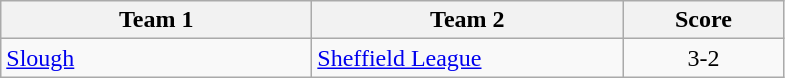<table class="wikitable" style="font-size: 100%">
<tr>
<th width=200>Team 1</th>
<th width=200>Team 2</th>
<th width=100>Score</th>
</tr>
<tr>
<td><a href='#'>Slough</a></td>
<td><a href='#'>Sheffield League</a></td>
<td align=center>3-2</td>
</tr>
</table>
